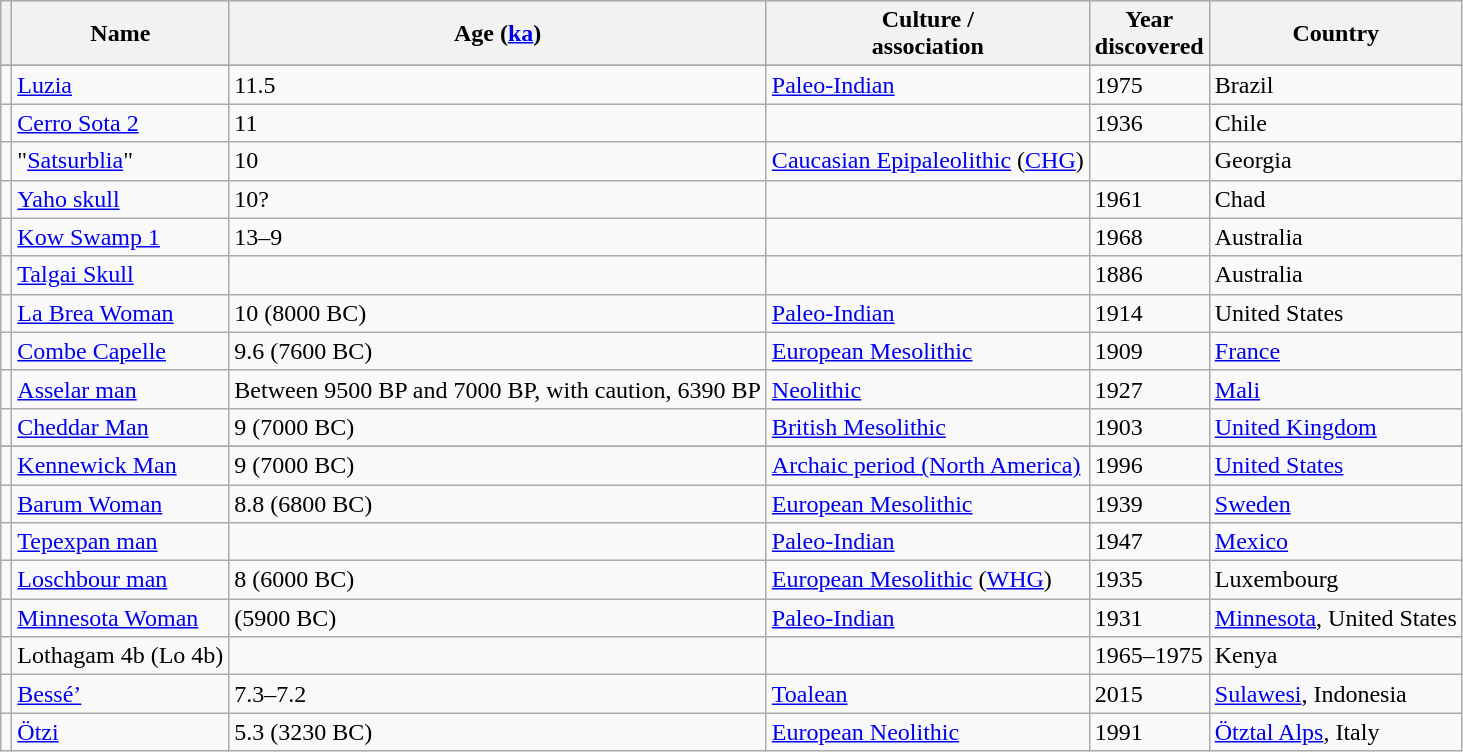<table class="wikitable sortable">
<tr style="background:#efefef;">
<th></th>
<th>Name</th>
<th>Age (<a href='#'>ka</a>)</th>
<th>Culture /<br>association</th>
<th>Year<br>discovered</th>
<th>Country</th>
</tr>
<tr>
</tr>
<tr>
<td></td>
<td><a href='#'>Luzia</a></td>
<td>11.5</td>
<td><a href='#'>Paleo-Indian</a></td>
<td>1975</td>
<td>Brazil</td>
</tr>
<tr>
<td></td>
<td><a href='#'>Cerro Sota 2</a></td>
<td>11</td>
<td></td>
<td>1936</td>
<td>Chile</td>
</tr>
<tr>
<td></td>
<td>"<a href='#'>Satsurblia</a>"</td>
<td>10</td>
<td><a href='#'>Caucasian Epipaleolithic</a> (<a href='#'>CHG</a>)</td>
<td></td>
<td>Georgia</td>
</tr>
<tr>
<td></td>
<td><a href='#'>Yaho skull</a></td>
<td>10?</td>
<td></td>
<td>1961</td>
<td>Chad</td>
</tr>
<tr>
<td></td>
<td><a href='#'>Kow Swamp 1</a></td>
<td>13–9</td>
<td></td>
<td>1968</td>
<td>Australia</td>
</tr>
<tr>
<td></td>
<td><a href='#'>Talgai Skull</a></td>
<td></td>
<td></td>
<td>1886</td>
<td>Australia</td>
</tr>
<tr>
<td></td>
<td><a href='#'>La Brea Woman</a></td>
<td>10 (8000 BC)</td>
<td><a href='#'>Paleo-Indian</a></td>
<td>1914</td>
<td>United States</td>
</tr>
<tr>
<td></td>
<td><a href='#'>Combe Capelle</a></td>
<td>9.6 (7600 BC)</td>
<td><a href='#'>European Mesolithic</a></td>
<td>1909</td>
<td><a href='#'>France</a></td>
</tr>
<tr>
<td></td>
<td><a href='#'>Asselar man</a></td>
<td>Between 9500 BP and 7000 BP, with caution, 6390 BP</td>
<td><a href='#'>Neolithic</a></td>
<td>1927</td>
<td><a href='#'>Mali</a></td>
</tr>
<tr>
<td></td>
<td><a href='#'>Cheddar Man</a></td>
<td>9 (7000 BC)</td>
<td><a href='#'>British Mesolithic</a></td>
<td>1903</td>
<td><a href='#'>United Kingdom</a></td>
</tr>
<tr>
</tr>
<tr>
<td></td>
<td><a href='#'>Kennewick Man</a></td>
<td>9 (7000 BC)</td>
<td><a href='#'>Archaic period (North America)</a></td>
<td>1996</td>
<td><a href='#'>United States</a></td>
</tr>
<tr>
<td></td>
<td><a href='#'>Barum Woman</a></td>
<td>8.8 (6800 BC)</td>
<td><a href='#'>European Mesolithic</a></td>
<td>1939</td>
<td><a href='#'>Sweden</a></td>
</tr>
<tr>
<td></td>
<td><a href='#'>Tepexpan man</a></td>
<td></td>
<td><a href='#'>Paleo-Indian</a></td>
<td>1947</td>
<td><a href='#'>Mexico</a></td>
</tr>
<tr>
<td></td>
<td><a href='#'>Loschbour man</a></td>
<td>8 (6000 BC)</td>
<td><a href='#'>European Mesolithic</a> (<a href='#'>WHG</a>)</td>
<td>1935</td>
<td>Luxembourg</td>
</tr>
<tr>
<td></td>
<td><a href='#'>Minnesota Woman</a></td>
<td> (5900 BC)</td>
<td><a href='#'>Paleo-Indian</a></td>
<td>1931</td>
<td><a href='#'>Minnesota</a>, United States</td>
</tr>
<tr>
<td></td>
<td>Lothagam 4b (Lo 4b)</td>
<td></td>
<td></td>
<td>1965–1975</td>
<td>Kenya</td>
</tr>
<tr>
<td></td>
<td><a href='#'>Bessé’</a></td>
<td>7.3–7.2</td>
<td><a href='#'>Toalean</a></td>
<td>2015</td>
<td><a href='#'>Sulawesi</a>, Indonesia</td>
</tr>
<tr>
<td></td>
<td><a href='#'>Ötzi</a></td>
<td>5.3 (3230 BC)</td>
<td><a href='#'>European Neolithic</a></td>
<td>1991</td>
<td><a href='#'>Ötztal Alps</a>, Italy</td>
</tr>
</table>
